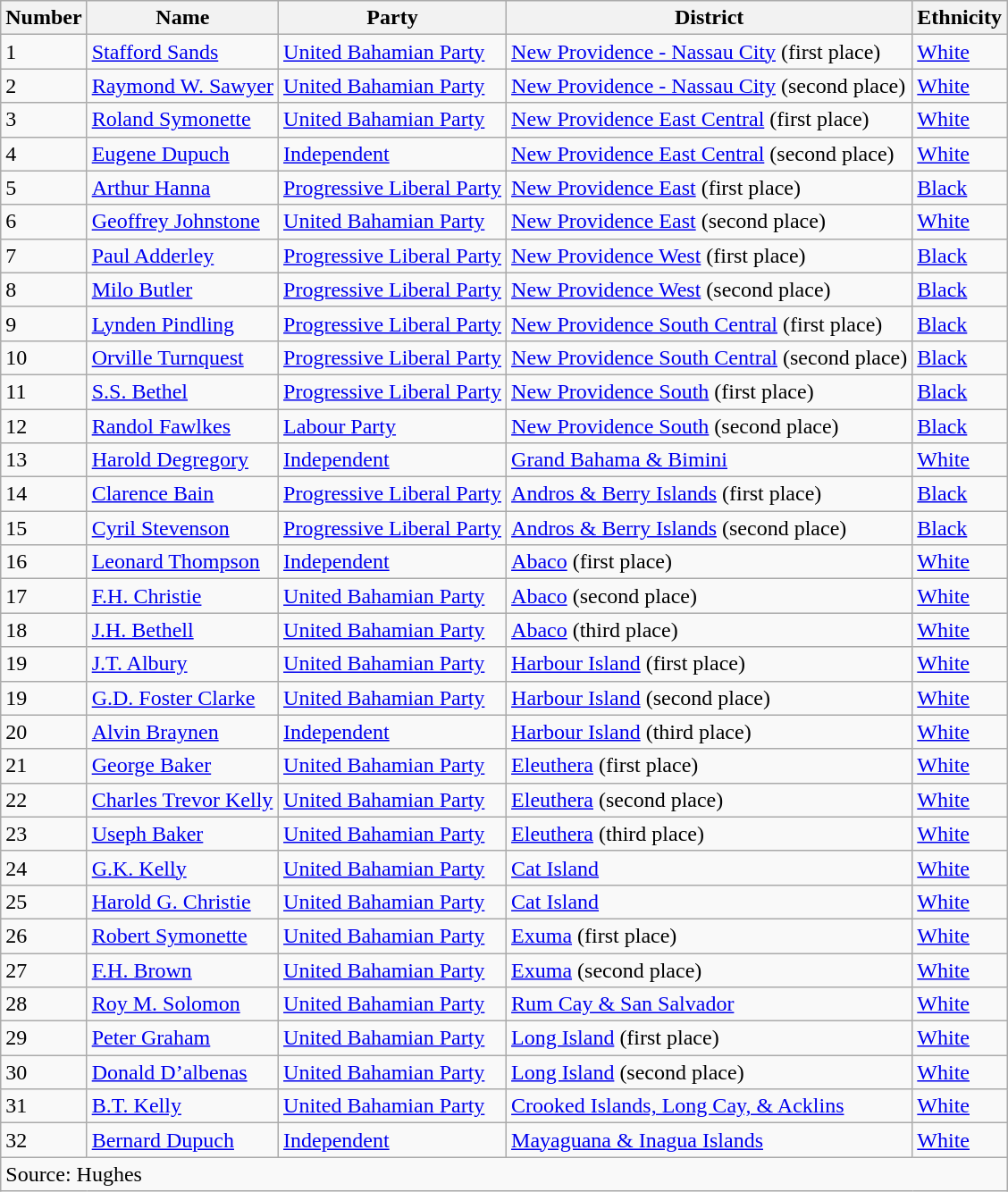<table class="sortable wikitable">
<tr>
<th>Number</th>
<th>Name</th>
<th>Party</th>
<th>District</th>
<th>Ethnicity</th>
</tr>
<tr>
<td>1</td>
<td><a href='#'>Stafford Sands</a></td>
<td><a href='#'>United Bahamian Party</a></td>
<td><a href='#'>New Providence - Nassau City</a> (first place)</td>
<td><a href='#'>White</a></td>
</tr>
<tr>
<td>2</td>
<td><a href='#'>Raymond W. Sawyer</a></td>
<td><a href='#'>United Bahamian Party</a></td>
<td><a href='#'>New Providence - Nassau City</a> (second place)</td>
<td><a href='#'>White</a></td>
</tr>
<tr>
<td>3</td>
<td><a href='#'>Roland Symonette</a></td>
<td><a href='#'>United Bahamian Party</a></td>
<td><a href='#'>New Providence East Central</a> (first place)</td>
<td><a href='#'>White</a></td>
</tr>
<tr>
<td>4</td>
<td><a href='#'>Eugene Dupuch</a></td>
<td><a href='#'>Independent</a></td>
<td><a href='#'>New Providence East Central</a> (second place)</td>
<td><a href='#'>White</a></td>
</tr>
<tr>
<td>5</td>
<td><a href='#'>Arthur Hanna</a></td>
<td><a href='#'>Progressive Liberal Party</a></td>
<td><a href='#'>New Providence East</a> (first place)</td>
<td><a href='#'>Black</a></td>
</tr>
<tr>
<td>6</td>
<td><a href='#'>Geoffrey Johnstone</a></td>
<td><a href='#'>United Bahamian Party</a></td>
<td><a href='#'>New Providence East</a> (second place)</td>
<td><a href='#'>White</a></td>
</tr>
<tr>
<td>7</td>
<td><a href='#'>Paul Adderley</a></td>
<td><a href='#'>Progressive Liberal Party</a></td>
<td><a href='#'>New Providence West</a> (first place)</td>
<td><a href='#'>Black</a></td>
</tr>
<tr>
<td>8</td>
<td><a href='#'>Milo Butler</a></td>
<td><a href='#'>Progressive Liberal Party</a></td>
<td><a href='#'>New Providence West</a> (second place)</td>
<td><a href='#'>Black</a></td>
</tr>
<tr>
<td>9</td>
<td><a href='#'>Lynden Pindling</a></td>
<td><a href='#'>Progressive Liberal Party</a></td>
<td><a href='#'>New Providence South Central</a> (first place)</td>
<td><a href='#'>Black</a></td>
</tr>
<tr>
<td>10</td>
<td><a href='#'>Orville Turnquest</a></td>
<td><a href='#'>Progressive Liberal Party</a></td>
<td><a href='#'>New Providence South Central</a> (second place)</td>
<td><a href='#'>Black</a></td>
</tr>
<tr>
<td>11</td>
<td><a href='#'>S.S. Bethel</a></td>
<td><a href='#'>Progressive Liberal Party</a></td>
<td><a href='#'>New Providence South</a> (first place)</td>
<td><a href='#'>Black</a></td>
</tr>
<tr>
<td>12</td>
<td><a href='#'>Randol Fawlkes</a></td>
<td><a href='#'>Labour Party</a></td>
<td><a href='#'>New Providence South</a> (second place)</td>
<td><a href='#'>Black</a></td>
</tr>
<tr>
<td>13</td>
<td><a href='#'>Harold Degregory</a></td>
<td><a href='#'>Independent</a></td>
<td><a href='#'>Grand Bahama & Bimini</a></td>
<td><a href='#'>White</a></td>
</tr>
<tr>
<td>14</td>
<td><a href='#'>Clarence Bain</a></td>
<td><a href='#'>Progressive Liberal Party</a></td>
<td><a href='#'>Andros & Berry Islands</a> (first place)</td>
<td><a href='#'>Black</a></td>
</tr>
<tr>
<td>15</td>
<td><a href='#'>Cyril Stevenson</a></td>
<td><a href='#'>Progressive Liberal Party</a></td>
<td><a href='#'>Andros & Berry Islands</a> (second place)</td>
<td><a href='#'>Black</a></td>
</tr>
<tr>
<td>16</td>
<td><a href='#'>Leonard Thompson</a></td>
<td><a href='#'>Independent</a></td>
<td><a href='#'>Abaco</a> (first place)</td>
<td><a href='#'>White</a></td>
</tr>
<tr>
<td>17</td>
<td><a href='#'>F.H. Christie</a></td>
<td><a href='#'>United Bahamian Party</a></td>
<td><a href='#'>Abaco</a> (second place)</td>
<td><a href='#'>White</a></td>
</tr>
<tr>
<td>18</td>
<td><a href='#'>J.H. Bethell</a></td>
<td><a href='#'>United Bahamian Party</a></td>
<td><a href='#'>Abaco</a> (third place)</td>
<td><a href='#'>White</a></td>
</tr>
<tr>
<td>19</td>
<td><a href='#'>J.T. Albury</a></td>
<td><a href='#'>United Bahamian Party</a></td>
<td><a href='#'>Harbour Island</a> (first place)</td>
<td><a href='#'>White</a></td>
</tr>
<tr>
<td>19</td>
<td><a href='#'>G.D. Foster Clarke</a></td>
<td><a href='#'>United Bahamian Party</a></td>
<td><a href='#'>Harbour Island</a> (second place)</td>
<td><a href='#'>White</a></td>
</tr>
<tr>
<td>20</td>
<td><a href='#'>Alvin Braynen</a></td>
<td><a href='#'>Independent</a></td>
<td><a href='#'>Harbour Island</a> (third place)</td>
<td><a href='#'>White</a></td>
</tr>
<tr>
<td>21</td>
<td><a href='#'>George Baker</a></td>
<td><a href='#'>United Bahamian Party</a></td>
<td><a href='#'>Eleuthera</a> (first place)</td>
<td><a href='#'>White</a></td>
</tr>
<tr>
<td>22</td>
<td><a href='#'>Charles Trevor Kelly</a></td>
<td><a href='#'>United Bahamian Party</a></td>
<td><a href='#'>Eleuthera</a> (second place)</td>
<td><a href='#'>White</a></td>
</tr>
<tr>
<td>23</td>
<td><a href='#'>Useph Baker</a></td>
<td><a href='#'>United Bahamian Party</a></td>
<td><a href='#'>Eleuthera</a> (third place)</td>
<td><a href='#'>White</a></td>
</tr>
<tr>
<td>24</td>
<td><a href='#'>G.K. Kelly</a></td>
<td><a href='#'>United Bahamian Party</a></td>
<td><a href='#'>Cat Island</a></td>
<td><a href='#'>White</a></td>
</tr>
<tr>
<td>25</td>
<td><a href='#'>Harold G. Christie</a></td>
<td><a href='#'>United Bahamian Party</a></td>
<td><a href='#'>Cat Island</a></td>
<td><a href='#'>White</a></td>
</tr>
<tr>
<td>26</td>
<td><a href='#'>Robert Symonette</a></td>
<td><a href='#'>United Bahamian Party</a></td>
<td><a href='#'>Exuma</a> (first place)</td>
<td><a href='#'>White</a></td>
</tr>
<tr>
<td>27</td>
<td><a href='#'>F.H. Brown</a></td>
<td><a href='#'>United Bahamian Party</a></td>
<td><a href='#'>Exuma</a> (second place)</td>
<td><a href='#'>White</a></td>
</tr>
<tr>
<td>28</td>
<td><a href='#'>Roy M. Solomon</a></td>
<td><a href='#'>United Bahamian Party</a></td>
<td><a href='#'>Rum Cay & San Salvador</a></td>
<td><a href='#'>White</a></td>
</tr>
<tr>
<td>29</td>
<td><a href='#'>Peter Graham</a></td>
<td><a href='#'>United Bahamian Party</a></td>
<td><a href='#'>Long Island</a> (first place)</td>
<td><a href='#'>White</a></td>
</tr>
<tr>
<td>30</td>
<td><a href='#'>Donald D’albenas</a></td>
<td><a href='#'>United Bahamian Party</a></td>
<td><a href='#'>Long Island</a> (second place)</td>
<td><a href='#'>White</a></td>
</tr>
<tr>
<td>31</td>
<td><a href='#'>B.T. Kelly</a></td>
<td><a href='#'>United Bahamian Party</a></td>
<td><a href='#'>Crooked Islands, Long Cay, & Acklins</a></td>
<td><a href='#'>White</a></td>
</tr>
<tr>
<td>32</td>
<td><a href='#'>Bernard Dupuch</a></td>
<td><a href='#'>Independent</a></td>
<td><a href='#'>Mayaguana & Inagua Islands</a></td>
<td><a href='#'>White</a></td>
</tr>
<tr>
<td align=left colspan=5>Source: Hughes</td>
</tr>
</table>
